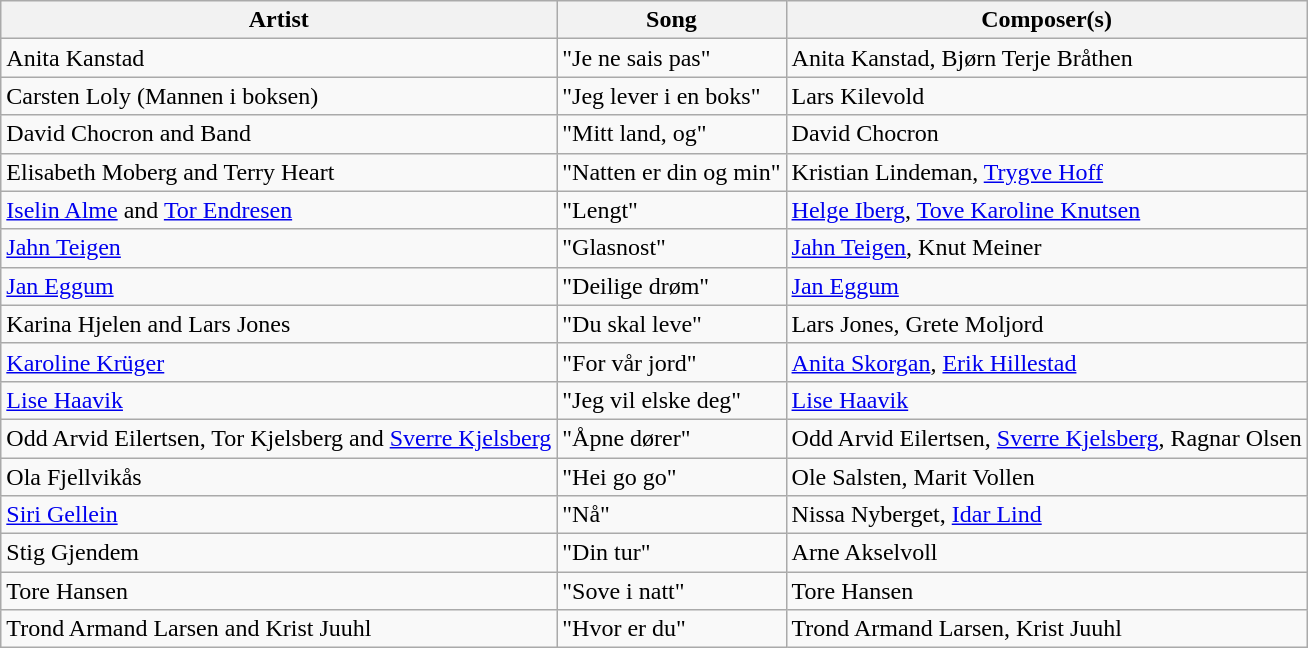<table class="sortable wikitable" style="margin: 1em auto 1em auto;">
<tr>
<th scope="col">Artist</th>
<th scope="col">Song</th>
<th scope="col">Composer(s)</th>
</tr>
<tr>
<td>Anita Kanstad</td>
<td>"Je ne sais pas"</td>
<td>Anita Kanstad, Bjørn Terje Bråthen</td>
</tr>
<tr>
<td>Carsten Loly (Mannen i boksen)</td>
<td>"Jeg lever i en boks"</td>
<td>Lars Kilevold</td>
</tr>
<tr>
<td>David Chocron and Band</td>
<td>"Mitt land, og"</td>
<td>David Chocron</td>
</tr>
<tr>
<td>Elisabeth Moberg and Terry Heart</td>
<td>"Natten er din og min"</td>
<td>Kristian Lindeman, <a href='#'>Trygve Hoff</a></td>
</tr>
<tr>
<td><a href='#'>Iselin Alme</a> and <a href='#'>Tor Endresen</a></td>
<td>"Lengt"</td>
<td><a href='#'>Helge Iberg</a>, <a href='#'>Tove Karoline Knutsen</a></td>
</tr>
<tr>
<td><a href='#'>Jahn Teigen</a></td>
<td>"Glasnost"</td>
<td><a href='#'>Jahn Teigen</a>, Knut Meiner</td>
</tr>
<tr>
<td><a href='#'>Jan Eggum</a></td>
<td>"Deilige drøm"</td>
<td><a href='#'>Jan Eggum</a></td>
</tr>
<tr>
<td>Karina Hjelen and Lars Jones</td>
<td>"Du skal leve"</td>
<td>Lars Jones, Grete Moljord</td>
</tr>
<tr>
<td><a href='#'>Karoline Krüger</a></td>
<td>"For vår jord"</td>
<td><a href='#'>Anita Skorgan</a>, <a href='#'>Erik Hillestad</a></td>
</tr>
<tr>
<td><a href='#'>Lise Haavik</a></td>
<td>"Jeg vil elske deg"</td>
<td><a href='#'>Lise Haavik</a></td>
</tr>
<tr>
<td>Odd Arvid Eilertsen, Tor Kjelsberg and <a href='#'>Sverre Kjelsberg</a></td>
<td>"Åpne dører"</td>
<td>Odd Arvid Eilertsen, <a href='#'>Sverre Kjelsberg</a>, Ragnar Olsen</td>
</tr>
<tr>
<td>Ola Fjellvikås</td>
<td>"Hei go go"</td>
<td>Ole Salsten, Marit Vollen</td>
</tr>
<tr>
<td><a href='#'>Siri Gellein</a></td>
<td>"Nå"</td>
<td>Nissa Nyberget, <a href='#'>Idar Lind</a></td>
</tr>
<tr>
<td>Stig Gjendem</td>
<td>"Din tur"</td>
<td>Arne Akselvoll</td>
</tr>
<tr>
<td>Tore Hansen</td>
<td>"Sove i natt"</td>
<td>Tore Hansen</td>
</tr>
<tr>
<td>Trond Armand Larsen and Krist Juuhl</td>
<td>"Hvor er du"</td>
<td>Trond Armand Larsen, Krist Juuhl</td>
</tr>
</table>
